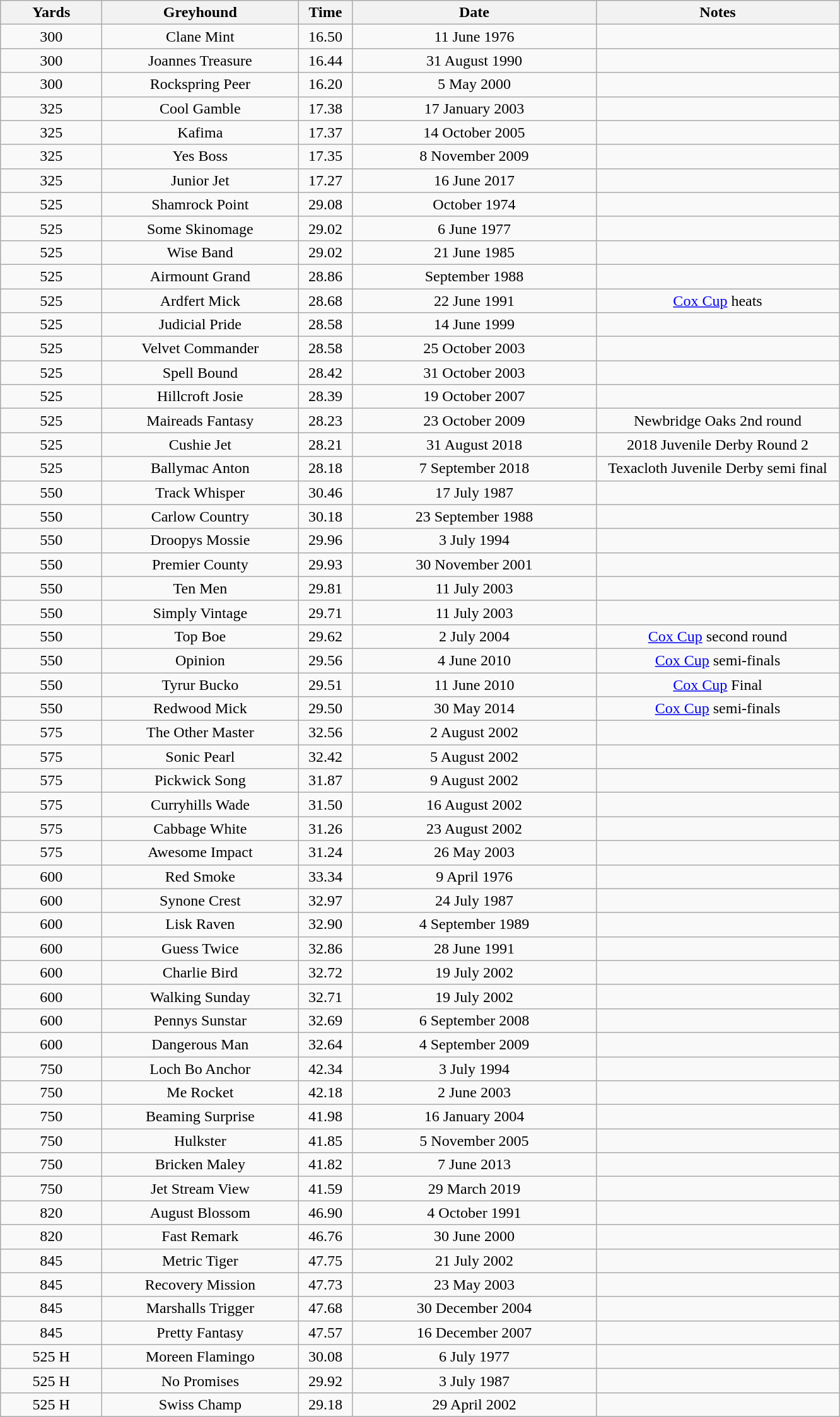<table class="wikitable collapsible collapsed" style="font-size: 100%">
<tr>
<th width=100>Yards</th>
<th width=200>Greyhound</th>
<th width=50>Time</th>
<th width=250>Date</th>
<th width=250>Notes</th>
</tr>
<tr align=center>
<td>300</td>
<td>Clane Mint</td>
<td>16.50</td>
<td>11 June 1976</td>
<td></td>
</tr>
<tr align=center>
<td>300</td>
<td>Joannes Treasure</td>
<td>16.44</td>
<td>31 August 1990</td>
<td></td>
</tr>
<tr align=center>
<td>300</td>
<td>Rockspring Peer</td>
<td>16.20</td>
<td>5 May 2000</td>
<td></td>
</tr>
<tr align=center>
<td>325</td>
<td>Cool Gamble</td>
<td>17.38</td>
<td>17 January 2003</td>
<td></td>
</tr>
<tr align=center>
<td>325</td>
<td>Kafima</td>
<td>17.37</td>
<td>14 October 2005</td>
<td></td>
</tr>
<tr align=center>
<td>325</td>
<td>Yes Boss</td>
<td>17.35</td>
<td>8 November 2009</td>
<td></td>
</tr>
<tr align=center>
<td>325</td>
<td>Junior Jet</td>
<td>17.27</td>
<td>16 June 2017</td>
<td></td>
</tr>
<tr align=center>
<td>525</td>
<td>Shamrock Point </td>
<td>29.08</td>
<td>October 1974</td>
<td></td>
</tr>
<tr align=center>
<td>525</td>
<td>Some Skinomage</td>
<td>29.02</td>
<td>6 June 1977</td>
<td></td>
</tr>
<tr align=center>
<td>525</td>
<td>Wise Band</td>
<td>29.02</td>
<td>21 June 1985</td>
<td></td>
</tr>
<tr align=center>
<td>525</td>
<td>Airmount Grand</td>
<td>28.86</td>
<td>September 1988</td>
<td></td>
</tr>
<tr align=center>
<td>525</td>
<td>Ardfert Mick</td>
<td>28.68</td>
<td>22 June 1991</td>
<td><a href='#'>Cox Cup</a> heats</td>
</tr>
<tr align=center>
<td>525</td>
<td>Judicial Pride</td>
<td>28.58</td>
<td>14 June 1999</td>
<td></td>
</tr>
<tr align=center>
<td>525</td>
<td>Velvet Commander</td>
<td>28.58</td>
<td>25 October 2003</td>
<td></td>
</tr>
<tr align=center>
<td>525</td>
<td>Spell Bound</td>
<td>28.42</td>
<td>31 October 2003</td>
<td></td>
</tr>
<tr align=center>
<td>525</td>
<td>Hillcroft Josie</td>
<td>28.39</td>
<td>19 October 2007</td>
<td></td>
</tr>
<tr align=center>
<td>525</td>
<td>Maireads Fantasy </td>
<td>28.23</td>
<td>23 October 2009</td>
<td>Newbridge Oaks 2nd round</td>
</tr>
<tr align=center>
<td>525</td>
<td>Cushie Jet</td>
<td>28.21</td>
<td>31 August 2018</td>
<td>2018 Juvenile Derby Round 2</td>
</tr>
<tr align=center>
<td>525</td>
<td>Ballymac Anton</td>
<td>28.18</td>
<td>7 September 2018</td>
<td>Texacloth Juvenile Derby semi final</td>
</tr>
<tr align=center>
<td>550</td>
<td>Track Whisper</td>
<td>30.46</td>
<td>17 July 1987</td>
<td></td>
</tr>
<tr align=center>
<td>550</td>
<td>Carlow Country</td>
<td>30.18</td>
<td>23 September 1988</td>
<td></td>
</tr>
<tr align=center>
<td>550</td>
<td>Droopys Mossie</td>
<td>29.96</td>
<td>3 July 1994</td>
<td></td>
</tr>
<tr align=center>
<td>550</td>
<td>Premier County</td>
<td>29.93</td>
<td>30 November 2001</td>
<td></td>
</tr>
<tr align=center>
<td>550</td>
<td>Ten Men</td>
<td>29.81</td>
<td>11 July 2003</td>
<td></td>
</tr>
<tr align=center>
<td>550</td>
<td>Simply Vintage</td>
<td>29.71</td>
<td>11 July 2003</td>
<td></td>
</tr>
<tr align=center>
<td>550</td>
<td>Top Boe</td>
<td>29.62</td>
<td>2 July 2004</td>
<td><a href='#'>Cox Cup</a> second round</td>
</tr>
<tr align=center>
<td>550</td>
<td> Opinion</td>
<td>29.56</td>
<td>4 June 2010</td>
<td><a href='#'>Cox Cup</a> semi-finals</td>
</tr>
<tr align=center>
<td>550</td>
<td>Tyrur Bucko</td>
<td>29.51</td>
<td>11 June 2010</td>
<td><a href='#'>Cox Cup</a> Final</td>
</tr>
<tr align=center>
<td>550</td>
<td>Redwood Mick</td>
<td>29.50</td>
<td>30 May 2014</td>
<td><a href='#'>Cox Cup</a> semi-finals</td>
</tr>
<tr align=center>
<td>575</td>
<td>The Other Master</td>
<td>32.56</td>
<td>2 August 2002</td>
<td></td>
</tr>
<tr align=center>
<td>575</td>
<td>Sonic Pearl</td>
<td>32.42</td>
<td>5 August 2002</td>
<td></td>
</tr>
<tr align=center>
<td>575</td>
<td>Pickwick Song</td>
<td>31.87</td>
<td>9 August 2002</td>
<td></td>
</tr>
<tr align=center>
<td>575</td>
<td>Curryhills Wade</td>
<td>31.50</td>
<td>16 August 2002</td>
<td></td>
</tr>
<tr align=center>
<td>575</td>
<td>Cabbage White</td>
<td>31.26</td>
<td>23 August 2002</td>
<td></td>
</tr>
<tr align=center>
<td>575</td>
<td>Awesome Impact</td>
<td>31.24</td>
<td>26 May 2003</td>
<td></td>
</tr>
<tr align=center>
<td>600</td>
<td>Red Smoke</td>
<td>33.34</td>
<td>9 April 1976</td>
<td></td>
</tr>
<tr align=center>
<td>600</td>
<td>Synone Crest</td>
<td>32.97</td>
<td>24 July 1987</td>
<td></td>
</tr>
<tr align=center>
<td>600</td>
<td>Lisk Raven</td>
<td>32.90</td>
<td>4 September 1989</td>
<td></td>
</tr>
<tr align=center>
<td>600</td>
<td>Guess Twice</td>
<td>32.86</td>
<td>28 June 1991</td>
<td></td>
</tr>
<tr align=center>
<td>600</td>
<td>Charlie Bird</td>
<td>32.72</td>
<td>19 July 2002</td>
<td></td>
</tr>
<tr align=center>
<td>600</td>
<td>Walking Sunday</td>
<td>32.71</td>
<td>19 July 2002</td>
<td></td>
</tr>
<tr align=center>
<td>600</td>
<td>Pennys Sunstar</td>
<td>32.69</td>
<td>6 September 2008</td>
<td></td>
</tr>
<tr align=center>
<td>600</td>
<td>Dangerous Man</td>
<td>32.64</td>
<td>4 September 2009</td>
<td></td>
</tr>
<tr align=center>
<td>750</td>
<td>Loch Bo Anchor</td>
<td>42.34</td>
<td>3 July 1994</td>
<td></td>
</tr>
<tr align=center>
<td>750</td>
<td>Me Rocket</td>
<td>42.18</td>
<td>2 June 2003</td>
<td></td>
</tr>
<tr align=center>
<td>750</td>
<td>Beaming Surprise</td>
<td>41.98</td>
<td>16 January 2004</td>
<td></td>
</tr>
<tr align=center>
<td>750</td>
<td>Hulkster</td>
<td>41.85</td>
<td>5 November 2005</td>
<td></td>
</tr>
<tr align=center>
<td>750</td>
<td>Bricken Maley</td>
<td>41.82</td>
<td>7 June 2013</td>
<td></td>
</tr>
<tr align=center>
<td>750</td>
<td>Jet Stream View</td>
<td>41.59</td>
<td>29 March 2019</td>
<td></td>
</tr>
<tr align=center>
<td>820</td>
<td>August Blossom</td>
<td>46.90</td>
<td>4 October 1991</td>
<td></td>
</tr>
<tr align=center>
<td>820</td>
<td>Fast Remark</td>
<td>46.76</td>
<td>30 June 2000</td>
<td></td>
</tr>
<tr align=center>
<td>845</td>
<td>Metric Tiger</td>
<td>47.75</td>
<td>21 July 2002</td>
<td></td>
</tr>
<tr align=center>
<td>845</td>
<td>Recovery Mission</td>
<td>47.73</td>
<td>23 May 2003</td>
<td></td>
</tr>
<tr align=center>
<td>845</td>
<td>Marshalls Trigger</td>
<td>47.68</td>
<td>30 December 2004</td>
<td></td>
</tr>
<tr align=center>
<td>845</td>
<td>Pretty Fantasy</td>
<td>47.57</td>
<td>16 December 2007</td>
<td></td>
</tr>
<tr align=center>
<td>525 H</td>
<td>Moreen Flamingo</td>
<td>30.08</td>
<td>6 July 1977</td>
<td></td>
</tr>
<tr align=center>
<td>525 H</td>
<td>No Promises</td>
<td>29.92</td>
<td>3 July 1987</td>
<td></td>
</tr>
<tr align=center>
<td>525 H</td>
<td>Swiss Champ</td>
<td>29.18</td>
<td>29 April 2002</td>
<td></td>
</tr>
</table>
